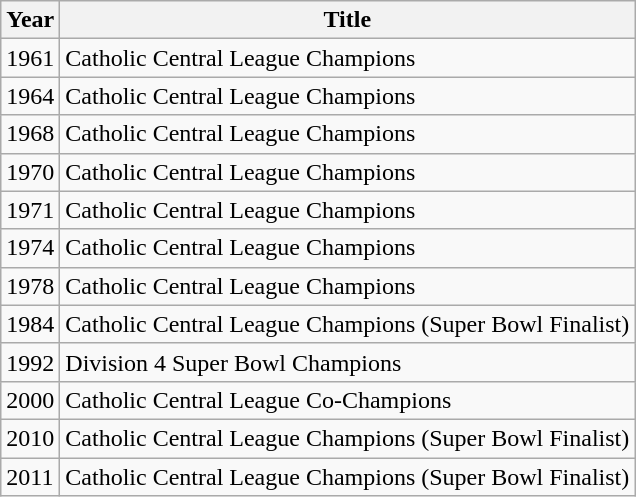<table class="wikitable mw-collapsible autocollapse">
<tr>
<th>Year</th>
<th>Title</th>
</tr>
<tr>
<td>1961</td>
<td>Catholic Central League Champions</td>
</tr>
<tr>
<td>1964</td>
<td>Catholic Central League Champions</td>
</tr>
<tr>
<td>1968</td>
<td>Catholic Central League Champions</td>
</tr>
<tr>
<td>1970</td>
<td>Catholic Central League Champions</td>
</tr>
<tr>
<td>1971</td>
<td>Catholic Central League Champions</td>
</tr>
<tr>
<td>1974</td>
<td>Catholic Central League Champions</td>
</tr>
<tr>
<td>1978</td>
<td>Catholic Central League Champions</td>
</tr>
<tr>
<td>1984</td>
<td>Catholic Central League Champions (Super Bowl Finalist)</td>
</tr>
<tr>
<td>1992</td>
<td>Division 4 Super Bowl Champions</td>
</tr>
<tr>
<td>2000</td>
<td>Catholic Central League Co-Champions</td>
</tr>
<tr>
<td>2010</td>
<td>Catholic Central League Champions (Super Bowl Finalist)</td>
</tr>
<tr>
<td>2011</td>
<td>Catholic Central League Champions (Super Bowl Finalist)</td>
</tr>
</table>
